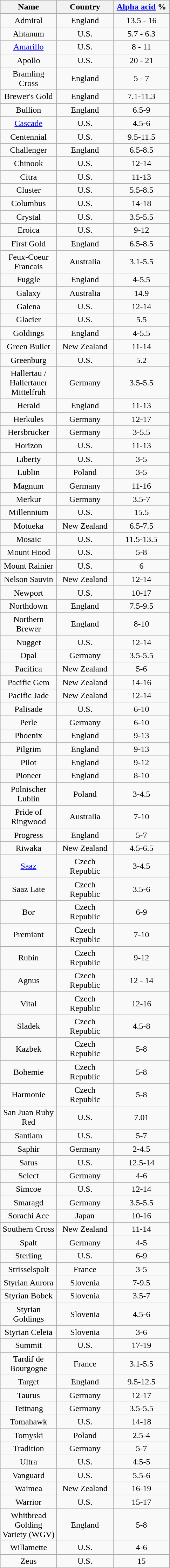<table class="wikitable sortable">
<tr>
<th style="width:100px;">Name</th>
<th style="width:100px;">Country</th>
<th style="width:100px;" data-sort-type=number><a href='#'>Alpha acid</a> %</th>
</tr>
<tr style="text-align:center;">
<td>Admiral</td>
<td>England</td>
<td>13.5 - 16</td>
</tr>
<tr style="text-align:center;">
<td>Ahtanum</td>
<td>U.S.</td>
<td>5.7 - 6.3</td>
</tr>
<tr>
<td style="text-align:center;"><a href='#'>Amarillo</a></td>
<td style="text-align:center;">U.S.</td>
<td style="text-align:center;">8 - 11</td>
</tr>
<tr style="text-align:center;">
<td>Apollo</td>
<td>U.S.</td>
<td>20 - 21</td>
</tr>
<tr style="text-align:center;">
<td>Bramling Cross</td>
<td>England</td>
<td>5 - 7</td>
</tr>
<tr style="text-align:center;">
<td>Brewer's Gold</td>
<td>England</td>
<td>7.1-11.3</td>
</tr>
<tr style="text-align:center;">
<td>Bullion</td>
<td>England</td>
<td>6.5-9</td>
</tr>
<tr>
<td style="text-align:center;"><a href='#'>Cascade</a></td>
<td style="text-align:center;">U.S.</td>
<td style="text-align:center;">4.5-6</td>
</tr>
<tr style="text-align:center;">
<td>Centennial</td>
<td>U.S.</td>
<td>9.5-11.5</td>
</tr>
<tr style="text-align:center;">
<td>Challenger</td>
<td>England</td>
<td>6.5-8.5</td>
</tr>
<tr style="text-align:center;">
<td>Chinook</td>
<td>U.S.</td>
<td>12-14</td>
</tr>
<tr style="text-align:center;">
<td>Citra</td>
<td>U.S.</td>
<td>11-13</td>
</tr>
<tr style="text-align:center;">
<td>Cluster</td>
<td>U.S.</td>
<td>5.5-8.5</td>
</tr>
<tr style="text-align:center;">
<td>Columbus</td>
<td>U.S.</td>
<td>14-18</td>
</tr>
<tr style="text-align:center;">
<td>Crystal</td>
<td>U.S.</td>
<td>3.5-5.5</td>
</tr>
<tr style="text-align:center;">
<td>Eroica</td>
<td>U.S.</td>
<td>9-12</td>
</tr>
<tr style="text-align:center;">
<td>First Gold</td>
<td>England</td>
<td>6.5-8.5</td>
</tr>
<tr style="text-align:center;">
<td>Feux-Coeur Francais</td>
<td>Australia</td>
<td>3.1-5.5</td>
</tr>
<tr style="text-align:center;">
<td>Fuggle</td>
<td>England</td>
<td>4-5.5</td>
</tr>
<tr style="text-align:center;">
<td>Galaxy</td>
<td>Australia</td>
<td>14.9</td>
</tr>
<tr style="text-align:center;">
<td>Galena</td>
<td>U.S.</td>
<td>12-14</td>
</tr>
<tr style="text-align:center;">
<td>Glacier</td>
<td>U.S.</td>
<td>5.5</td>
</tr>
<tr style="text-align:center;">
<td>Goldings</td>
<td>England</td>
<td>4-5.5</td>
</tr>
<tr style="text-align:center;">
<td>Green Bullet</td>
<td>New Zealand</td>
<td>11-14</td>
</tr>
<tr style="text-align:center;">
<td>Greenburg</td>
<td>U.S.</td>
<td>5.2</td>
</tr>
<tr style="text-align:center;">
<td>Hallertau / Hallertauer Mittelfrüh</td>
<td>Germany</td>
<td>3.5-5.5</td>
</tr>
<tr style="text-align:center;">
<td>Herald</td>
<td>England</td>
<td>11-13</td>
</tr>
<tr style="text-align:center;">
<td>Herkules</td>
<td>Germany</td>
<td>12-17</td>
</tr>
<tr style="text-align:center;">
<td>Hersbrucker</td>
<td>Germany</td>
<td>3-5.5</td>
</tr>
<tr style="text-align:center;">
<td>Horizon</td>
<td>U.S.</td>
<td>11-13</td>
</tr>
<tr style="text-align:center;">
<td>Liberty</td>
<td>U.S.</td>
<td>3-5</td>
</tr>
<tr style="text-align:center;">
<td>Lublin</td>
<td>Poland</td>
<td>3-5</td>
</tr>
<tr style="text-align:center;">
<td>Magnum</td>
<td>Germany</td>
<td>11-16</td>
</tr>
<tr style="text-align:center;">
<td>Merkur</td>
<td>Germany</td>
<td>3.5-7</td>
</tr>
<tr style="text-align:center;">
<td>Millennium</td>
<td>U.S.</td>
<td>15.5</td>
</tr>
<tr style="text-align:center;">
<td>Motueka</td>
<td>New Zealand</td>
<td>6.5-7.5</td>
</tr>
<tr style="text-align:center;">
<td>Mosaic</td>
<td>U.S.</td>
<td>11.5-13.5</td>
</tr>
<tr style="text-align:center;">
<td>Mount Hood</td>
<td>U.S.</td>
<td>5-8</td>
</tr>
<tr style="text-align:center;">
<td>Mount Rainier</td>
<td>U.S.</td>
<td>6</td>
</tr>
<tr style="text-align:center;">
<td>Nelson Sauvin</td>
<td>New Zealand</td>
<td>12-14</td>
</tr>
<tr style="text-align:center;">
<td>Newport</td>
<td>U.S.</td>
<td>10-17</td>
</tr>
<tr style="text-align:center;">
<td>Northdown</td>
<td>England</td>
<td>7.5-9.5</td>
</tr>
<tr style="text-align:center;">
<td>Northern Brewer</td>
<td>England</td>
<td>8-10</td>
</tr>
<tr style="text-align:center;">
<td>Nugget</td>
<td>U.S.</td>
<td>12-14</td>
</tr>
<tr style="text-align:center;">
<td>Opal</td>
<td>Germany</td>
<td>3.5-5.5</td>
</tr>
<tr style="text-align:center;">
<td>Pacifica</td>
<td>New Zealand</td>
<td>5-6</td>
</tr>
<tr style="text-align:center;">
<td>Pacific Gem</td>
<td>New Zealand</td>
<td>14-16</td>
</tr>
<tr style="text-align:center;">
<td>Pacific Jade</td>
<td>New Zealand</td>
<td>12-14</td>
</tr>
<tr style="text-align:center;">
<td>Palisade</td>
<td>U.S.</td>
<td>6-10</td>
</tr>
<tr style="text-align:center;">
<td>Perle</td>
<td>Germany</td>
<td>6-10</td>
</tr>
<tr style="text-align:center;">
<td>Phoenix</td>
<td>England</td>
<td>9-13</td>
</tr>
<tr style="text-align:center;">
<td>Pilgrim</td>
<td>England</td>
<td>9-13</td>
</tr>
<tr style="text-align:center;">
<td>Pilot</td>
<td>England</td>
<td>9-12</td>
</tr>
<tr style="text-align:center;">
<td>Pioneer</td>
<td>England</td>
<td>8-10</td>
</tr>
<tr style="text-align:center;">
<td>Polnischer Lublin</td>
<td>Poland</td>
<td>3-4.5</td>
</tr>
<tr style="text-align:center;">
<td>Pride of Ringwood</td>
<td>Australia</td>
<td>7-10</td>
</tr>
<tr style="text-align:center;">
<td>Progress</td>
<td>England</td>
<td>5-7</td>
</tr>
<tr style="text-align:center;">
<td>Riwaka</td>
<td>New Zealand</td>
<td>4.5-6.5</td>
</tr>
<tr>
<td style="text-align:center;"><a href='#'>Saaz</a></td>
<td style="text-align:center;">Czech Republic</td>
<td style="text-align:center;">3-4.5</td>
</tr>
<tr style="text-align:center;">
</tr>
<tr style="text-align:center;">
<td>Saaz Late</td>
<td>Czech Republic</td>
<td>3.5-6</td>
</tr>
<tr style="text-align:center;">
<td>Bor</td>
<td>Czech Republic</td>
<td>6-9</td>
</tr>
<tr style="text-align:center;">
<td>Premiant</td>
<td>Czech Republic</td>
<td>7-10</td>
</tr>
<tr style="text-align:center;">
<td>Rubin</td>
<td>Czech Republic</td>
<td>9-12</td>
</tr>
<tr style="text-align:center;">
<td>Agnus</td>
<td>Czech Republic</td>
<td>12 - 14</td>
</tr>
<tr style="text-align:center;">
<td>Vital</td>
<td>Czech Republic</td>
<td>12-16</td>
</tr>
<tr style="text-align:center;">
<td>Sladek</td>
<td>Czech Republic</td>
<td>4.5-8</td>
</tr>
<tr style="text-align:center;">
<td>Kazbek</td>
<td>Czech Republic</td>
<td>5-8</td>
</tr>
<tr style="text-align:center;">
<td>Bohemie</td>
<td>Czech Republic</td>
<td>5-8</td>
</tr>
<tr style="text-align:center;">
<td>Harmonie</td>
<td>Czech Republic</td>
<td>5-8</td>
</tr>
<tr style="text-align:center;">
<td>San Juan Ruby Red</td>
<td>U.S.</td>
<td>7.01</td>
</tr>
<tr style="text-align:center;">
<td>Santiam</td>
<td>U.S.</td>
<td>5-7</td>
</tr>
<tr style="text-align:center;">
<td>Saphir</td>
<td>Germany</td>
<td>2-4.5</td>
</tr>
<tr style="text-align:center;">
<td>Satus</td>
<td>U.S.</td>
<td>12.5-14</td>
</tr>
<tr style="text-align:center;">
<td>Select</td>
<td>Germany</td>
<td>4-6</td>
</tr>
<tr>
<td style="text-align:center;">Simcoe</td>
<td style="text-align:center;">U.S.</td>
<td style="text-align:center;">12-14</td>
</tr>
<tr style="text-align:center;">
<td>Smaragd</td>
<td>Germany</td>
<td>3.5-5.5</td>
</tr>
<tr style="text-align:center;">
<td>Sorachi Ace</td>
<td>Japan</td>
<td>10-16</td>
</tr>
<tr style="text-align:center;">
<td>Southern Cross</td>
<td>New Zealand</td>
<td>11-14</td>
</tr>
<tr style="text-align:center;">
<td>Spalt</td>
<td>Germany</td>
<td>4-5</td>
</tr>
<tr style="text-align:center;">
<td>Sterling</td>
<td>U.S.</td>
<td>6-9</td>
</tr>
<tr style="text-align:center;">
<td>Strisselspalt</td>
<td>France</td>
<td>3-5</td>
</tr>
<tr style="text-align:center;">
<td>Styrian Aurora</td>
<td>Slovenia</td>
<td>7-9.5</td>
</tr>
<tr style="text-align:center;">
<td>Styrian Bobek</td>
<td>Slovenia</td>
<td>3.5-7</td>
</tr>
<tr style="text-align:center;">
<td>Styrian Goldings</td>
<td>Slovenia</td>
<td>4.5-6</td>
</tr>
<tr style="text-align:center;">
<td>Styrian Celeia</td>
<td>Slovenia</td>
<td>3-6</td>
</tr>
<tr style="text-align:center;">
<td>Summit</td>
<td>U.S.</td>
<td>17-19</td>
</tr>
<tr style="text-align:center;">
<td>Tardif de Bourgogne</td>
<td>France</td>
<td>3.1-5.5</td>
</tr>
<tr style="text-align:center;">
<td>Target</td>
<td>England</td>
<td>9.5-12.5</td>
</tr>
<tr style="text-align:center;">
<td>Taurus</td>
<td>Germany</td>
<td>12-17</td>
</tr>
<tr style="text-align:center;">
<td>Tettnang</td>
<td>Germany</td>
<td>3.5-5.5</td>
</tr>
<tr style="text-align:center;">
<td>Tomahawk</td>
<td>U.S.</td>
<td>14-18</td>
</tr>
<tr style="text-align:center;">
<td>Tomyski</td>
<td>Poland</td>
<td>2.5-4</td>
</tr>
<tr style="text-align:center;">
<td>Tradition</td>
<td>Germany</td>
<td>5-7</td>
</tr>
<tr style="text-align:center;">
<td>Ultra</td>
<td>U.S.</td>
<td>4.5-5</td>
</tr>
<tr style="text-align:center;">
<td>Vanguard</td>
<td>U.S.</td>
<td>5.5-6</td>
</tr>
<tr style="text-align:center;">
<td>Waimea</td>
<td>New Zealand</td>
<td>16-19</td>
</tr>
<tr style="text-align:center;">
<td>Warrior</td>
<td>U.S.</td>
<td>15-17</td>
</tr>
<tr style="text-align:center;">
<td>Whitbread Golding Variety (WGV)</td>
<td>England</td>
<td>5-8</td>
</tr>
<tr style="text-align:center;">
<td>Willamette</td>
<td>U.S.</td>
<td>4-6</td>
</tr>
<tr style="text-align:center;">
<td>Zeus</td>
<td>U.S.</td>
<td>15</td>
</tr>
</table>
